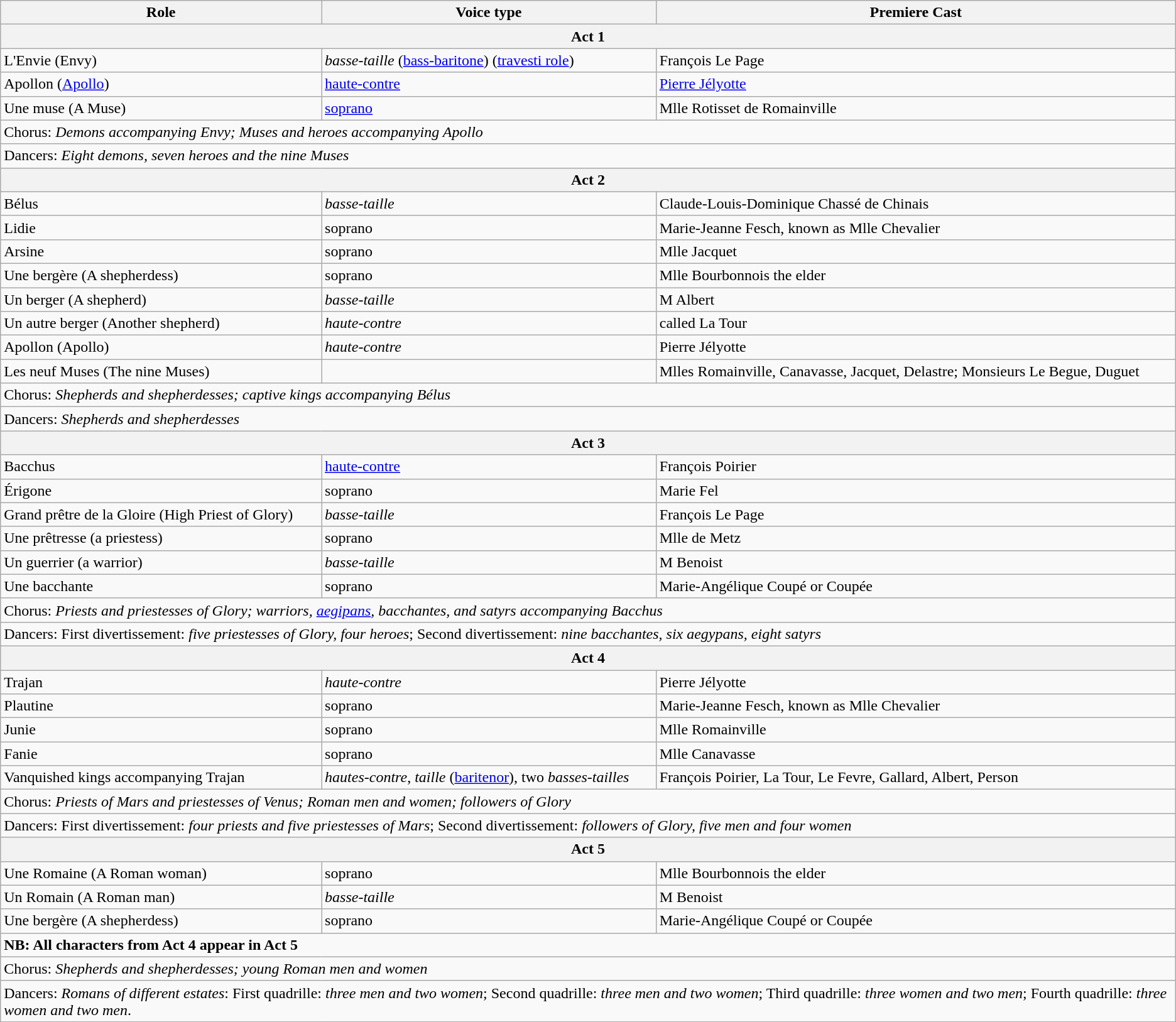<table class="wikitable">
<tr>
<th>Role</th>
<th>Voice type</th>
<th>Premiere Cast</th>
</tr>
<tr>
<th colspan="3">Act 1</th>
</tr>
<tr>
<td>L'Envie (Envy)</td>
<td><em>basse-taille</em> (<a href='#'>bass-baritone</a>) (<a href='#'>travesti role</a>)</td>
<td>François Le Page</td>
</tr>
<tr>
<td>Apollon (<a href='#'>Apollo</a>)</td>
<td><a href='#'>haute-contre</a></td>
<td><a href='#'>Pierre Jélyotte</a></td>
</tr>
<tr>
<td>Une muse (A Muse)</td>
<td><a href='#'>soprano</a></td>
<td>Mlle Rotisset de Romainville</td>
</tr>
<tr>
<td colspan="3">Chorus: <em>Demons accompanying Envy; Muses and heroes accompanying Apollo</em></td>
</tr>
<tr>
<td colspan="3">Dancers: <em>Eight demons, seven heroes and the nine Muses</em></td>
</tr>
<tr>
<th colspan="3">Act 2</th>
</tr>
<tr>
<td>Bélus</td>
<td><em>basse-taille</em></td>
<td>Claude-Louis-Dominique Chassé de Chinais</td>
</tr>
<tr>
<td>Lidie</td>
<td>soprano</td>
<td>Marie-Jeanne Fesch, known as Mlle Chevalier</td>
</tr>
<tr>
<td>Arsine</td>
<td>soprano</td>
<td>Mlle Jacquet</td>
</tr>
<tr>
<td>Une bergère (A shepherdess)</td>
<td>soprano</td>
<td>Mlle Bourbonnois the elder</td>
</tr>
<tr>
<td>Un berger (A shepherd)</td>
<td><em>basse-taille</em></td>
<td>M Albert</td>
</tr>
<tr>
<td>Un autre berger (Another shepherd)</td>
<td><em>haute-contre</em></td>
<td> called La Tour</td>
</tr>
<tr>
<td>Apollon (Apollo)</td>
<td><em>haute-contre</em></td>
<td>Pierre Jélyotte</td>
</tr>
<tr>
<td>Les neuf Muses (The nine Muses)</td>
<td></td>
<td>Mlles Romainville, Canavasse, Jacquet, Delastre; Monsieurs Le Begue, Duguet</td>
</tr>
<tr>
<td colspan="3">Chorus: <em>Shepherds and shepherdesses; captive kings accompanying Bélus</em></td>
</tr>
<tr>
<td colspan="3">Dancers: <em>Shepherds and shepherdesses</em></td>
</tr>
<tr>
<th colspan="3">Act 3</th>
</tr>
<tr>
<td>Bacchus</td>
<td><a href='#'>haute-contre</a></td>
<td>François Poirier</td>
</tr>
<tr>
<td>Érigone</td>
<td>soprano</td>
<td>Marie Fel</td>
</tr>
<tr>
<td>Grand prêtre de la Gloire (High Priest of Glory)</td>
<td><em>basse-taille</em></td>
<td>François Le Page</td>
</tr>
<tr>
<td>Une prêtresse (a priestess)</td>
<td>soprano</td>
<td>Mlle de Metz</td>
</tr>
<tr>
<td>Un guerrier (a warrior)</td>
<td><em>basse-taille</em></td>
<td>M Benoist</td>
</tr>
<tr>
<td>Une bacchante</td>
<td>soprano</td>
<td>Marie-Angélique Coupé or Coupée</td>
</tr>
<tr>
<td colspan="3">Chorus: <em>Priests and priestesses of Glory; warriors, <a href='#'>aegipans</a>, bacchantes, and satyrs accompanying Bacchus</em></td>
</tr>
<tr>
<td colspan="3">Dancers: First divertissement: <em>five priestesses of Glory, four heroes</em>; Second divertissement: <em>nine bacchantes, six aegypans, eight satyrs</em></td>
</tr>
<tr>
<th colspan="3">Act 4</th>
</tr>
<tr>
<td>Trajan</td>
<td><em>haute-contre</em></td>
<td>Pierre Jélyotte</td>
</tr>
<tr>
<td>Plautine</td>
<td>soprano</td>
<td>Marie-Jeanne Fesch, known as Mlle Chevalier</td>
</tr>
<tr>
<td>Junie</td>
<td>soprano</td>
<td>Mlle Romainville</td>
</tr>
<tr>
<td>Fanie</td>
<td>soprano</td>
<td>Mlle Canavasse</td>
</tr>
<tr>
<td>Vanquished kings accompanying Trajan </td>
<td><em>hautes-contre</em>, <em>taille</em> (<a href='#'>baritenor</a>), two <em>basses-tailles</em></td>
<td>François Poirier, La Tour, Le Fevre, Gallard, Albert, Person</td>
</tr>
<tr>
<td colspan="3">Chorus: <em>Priests of Mars and priestesses of Venus; Roman men and women; followers of Glory</em></td>
</tr>
<tr>
<td colspan="3">Dancers: First divertissement: <em>four priests and five priestesses of Mars</em>; Second divertissement: <em>followers of Glory, five men and four women</em></td>
</tr>
<tr>
<th colspan="3">Act 5</th>
</tr>
<tr>
<td>Une Romaine (A Roman woman)</td>
<td>soprano</td>
<td>Mlle Bourbonnois the elder</td>
</tr>
<tr>
<td>Un Romain (A Roman man)</td>
<td><em>basse-taille</em></td>
<td>M Benoist</td>
</tr>
<tr>
<td>Une bergère (A shepherdess)</td>
<td>soprano</td>
<td>Marie-Angélique Coupé or Coupée</td>
</tr>
<tr>
<td colspan="3"><strong>NB: All characters from Act 4 appear in Act 5</strong></td>
</tr>
<tr>
<td colspan="3">Chorus: <em>Shepherds and shepherdesses; young Roman men and women</em></td>
</tr>
<tr>
<td colspan="3">Dancers: <em>Romans of different estates</em>: First quadrille: <em>three men and two women</em>; Second quadrille: <em>three men and two women</em>; Third quadrille: <em>three women and two men</em>; Fourth quadrille: <em>three women and two men</em>.</td>
</tr>
<tr>
</tr>
</table>
